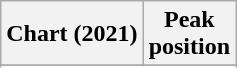<table class="wikitable sortable plainrowheaders" style="text-align:center">
<tr>
<th scope="col">Chart (2021)</th>
<th scope="col">Peak<br>position</th>
</tr>
<tr>
</tr>
<tr>
</tr>
<tr>
</tr>
<tr>
</tr>
<tr>
</tr>
<tr>
</tr>
<tr>
</tr>
<tr>
</tr>
<tr>
</tr>
<tr>
</tr>
<tr>
</tr>
<tr>
</tr>
<tr>
</tr>
<tr>
</tr>
<tr>
</tr>
<tr>
</tr>
</table>
